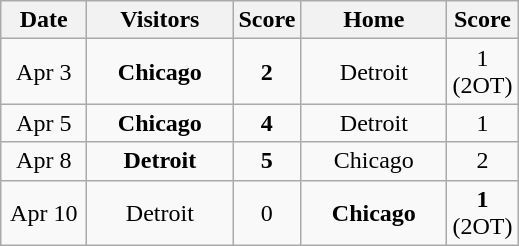<table class="wikitable">
<tr>
<th width="50">Date</th>
<th width="90">Visitors</th>
<th width="25">Score</th>
<th width="90">Home</th>
<th width="25">Score</th>
</tr>
<tr align="center">
<td>Apr 3</td>
<td><strong>Chicago</strong></td>
<td align="center"><strong>2</strong></td>
<td>Detroit</td>
<td align="center">1 (2OT)</td>
</tr>
<tr align="center">
<td>Apr 5</td>
<td><strong>Chicago</strong></td>
<td align="center"><strong>4</strong></td>
<td>Detroit</td>
<td align="center">1</td>
</tr>
<tr align="center">
<td>Apr 8</td>
<td><strong>Detroit</strong></td>
<td align="center"><strong>5</strong></td>
<td>Chicago</td>
<td align="center">2</td>
</tr>
<tr align="center">
<td>Apr 10</td>
<td>Detroit</td>
<td align="center">0</td>
<td><strong>Chicago</strong></td>
<td align="center"><strong>1</strong> (2OT)</td>
</tr>
</table>
